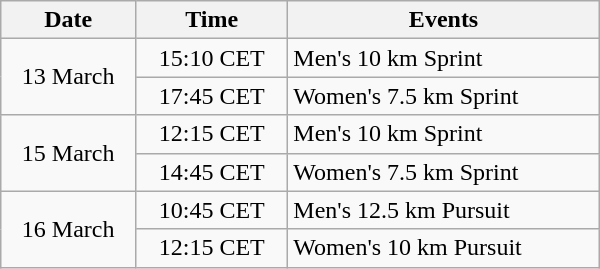<table class="wikitable" style="text-align: center" width="400">
<tr>
<th>Date</th>
<th>Time</th>
<th>Events</th>
</tr>
<tr>
<td rowspan=2>13 March</td>
<td>15:10 CET</td>
<td style="text-align: left">Men's 10 km Sprint</td>
</tr>
<tr>
<td>17:45 CET</td>
<td style="text-align: left">Women's 7.5 km Sprint</td>
</tr>
<tr>
<td rowspan=2>15 March</td>
<td>12:15 CET</td>
<td style="text-align: left">Men's 10 km Sprint</td>
</tr>
<tr>
<td>14:45 CET</td>
<td style="text-align: left">Women's 7.5 km Sprint</td>
</tr>
<tr>
<td rowspan=2>16 March</td>
<td>10:45 CET</td>
<td style="text-align: left">Men's 12.5 km Pursuit</td>
</tr>
<tr>
<td>12:15 CET</td>
<td style="text-align: left">Women's 10 km Pursuit</td>
</tr>
</table>
